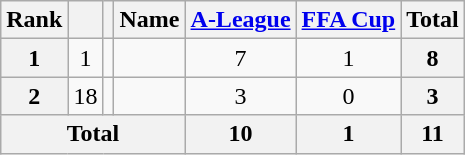<table class="wikitable sortable" style="text-align:center">
<tr>
<th>Rank</th>
<th></th>
<th></th>
<th>Name</th>
<th><a href='#'>A-League</a></th>
<th><a href='#'>FFA Cup</a></th>
<th>Total</th>
</tr>
<tr>
<th>1</th>
<td>1</td>
<td></td>
<td align="left"></td>
<td>7</td>
<td>1</td>
<th>8</th>
</tr>
<tr>
<th>2</th>
<td>18</td>
<td></td>
<td align="left"></td>
<td>3</td>
<td>0</td>
<th>3</th>
</tr>
<tr>
<th colspan="4">Total</th>
<th>10</th>
<th>1</th>
<th>11</th>
</tr>
</table>
